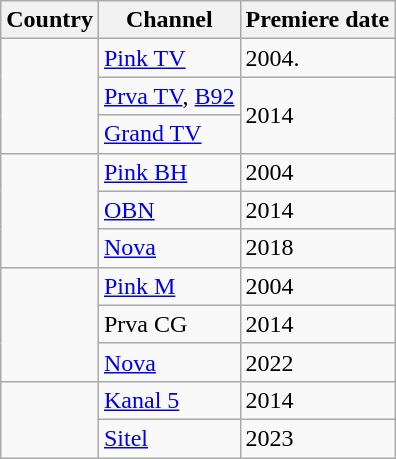<table class="wikitable sortable">
<tr>
<th>Country</th>
<th>Channel</th>
<th>Premiere date</th>
</tr>
<tr>
<td rowspan="3"></td>
<td><a href='#'>Pink TV</a></td>
<td>2004.</td>
</tr>
<tr>
<td><a href='#'>Prva TV</a>, <a href='#'>B92</a></td>
<td rowspan="2">2014</td>
</tr>
<tr>
<td><a href='#'>Grand TV</a></td>
</tr>
<tr>
<td rowspan="3"></td>
<td><a href='#'>Pink BH</a></td>
<td>2004</td>
</tr>
<tr>
<td><a href='#'>OBN</a></td>
<td>2014</td>
</tr>
<tr>
<td><a href='#'>Nova</a></td>
<td>2018</td>
</tr>
<tr>
<td rowspan="3"></td>
<td><a href='#'>Pink M</a></td>
<td>2004</td>
</tr>
<tr>
<td>Prva CG</td>
<td>2014</td>
</tr>
<tr>
<td><a href='#'>Nova</a></td>
<td>2022</td>
</tr>
<tr>
<td rowspan="2"></td>
<td><a href='#'>Kanal 5</a></td>
<td>2014</td>
</tr>
<tr>
<td><a href='#'>Sitel</a></td>
<td>2023</td>
</tr>
</table>
